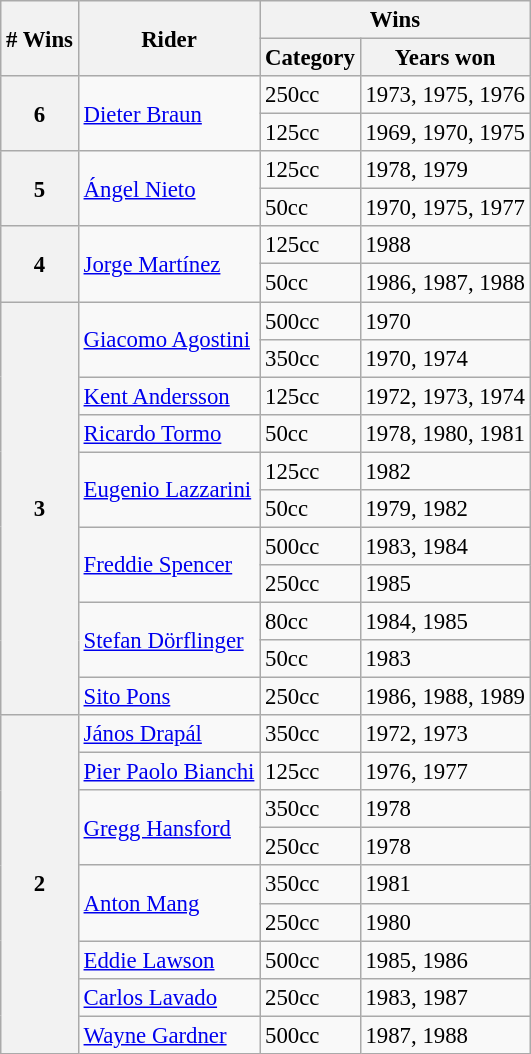<table class="wikitable" style="font-size: 95%;">
<tr>
<th rowspan=2># Wins</th>
<th rowspan=2>Rider</th>
<th colspan=2>Wins</th>
</tr>
<tr>
<th>Category</th>
<th>Years won</th>
</tr>
<tr>
<th rowspan=2>6</th>
<td rowspan=2> <a href='#'>Dieter Braun</a></td>
<td>250cc</td>
<td>1973, 1975, 1976</td>
</tr>
<tr>
<td>125cc</td>
<td>1969, 1970, 1975</td>
</tr>
<tr>
<th rowspan=2>5</th>
<td rowspan=2> <a href='#'>Ángel Nieto</a></td>
<td>125cc</td>
<td>1978, 1979</td>
</tr>
<tr>
<td>50cc</td>
<td>1970, 1975, 1977</td>
</tr>
<tr>
<th rowspan=2>4</th>
<td rowspan=2> <a href='#'>Jorge Martínez</a></td>
<td>125cc</td>
<td>1988</td>
</tr>
<tr>
<td>50cc</td>
<td>1986, 1987, 1988</td>
</tr>
<tr>
<th rowspan=11>3</th>
<td rowspan=2> <a href='#'>Giacomo Agostini</a></td>
<td>500cc</td>
<td>1970</td>
</tr>
<tr>
<td>350cc</td>
<td>1970, 1974</td>
</tr>
<tr>
<td> <a href='#'>Kent Andersson</a></td>
<td>125cc</td>
<td>1972, 1973, 1974</td>
</tr>
<tr>
<td> <a href='#'>Ricardo Tormo</a></td>
<td>50cc</td>
<td>1978, 1980, 1981</td>
</tr>
<tr>
<td rowspan=2> <a href='#'>Eugenio Lazzarini</a></td>
<td>125cc</td>
<td>1982</td>
</tr>
<tr>
<td>50cc</td>
<td>1979, 1982</td>
</tr>
<tr>
<td rowspan=2> <a href='#'>Freddie Spencer</a></td>
<td>500cc</td>
<td>1983, 1984</td>
</tr>
<tr>
<td>250cc</td>
<td>1985</td>
</tr>
<tr>
<td rowspan=2> <a href='#'>Stefan Dörflinger</a></td>
<td>80cc</td>
<td>1984, 1985</td>
</tr>
<tr>
<td>50cc</td>
<td>1983</td>
</tr>
<tr>
<td> <a href='#'>Sito Pons</a></td>
<td>250cc</td>
<td>1986, 1988, 1989</td>
</tr>
<tr>
<th rowspan=9>2</th>
<td> <a href='#'>János Drapál</a></td>
<td>350cc</td>
<td>1972, 1973</td>
</tr>
<tr>
<td> <a href='#'>Pier Paolo Bianchi</a></td>
<td>125cc</td>
<td>1976, 1977</td>
</tr>
<tr>
<td rowspan=2> <a href='#'>Gregg Hansford</a></td>
<td>350cc</td>
<td>1978</td>
</tr>
<tr>
<td>250cc</td>
<td>1978</td>
</tr>
<tr>
<td rowspan=2> <a href='#'>Anton Mang</a></td>
<td>350cc</td>
<td>1981</td>
</tr>
<tr>
<td>250cc</td>
<td>1980</td>
</tr>
<tr>
<td> <a href='#'>Eddie Lawson</a></td>
<td>500cc</td>
<td>1985, 1986</td>
</tr>
<tr>
<td> <a href='#'>Carlos Lavado</a></td>
<td>250cc</td>
<td>1983, 1987</td>
</tr>
<tr>
<td> <a href='#'>Wayne Gardner</a></td>
<td>500cc</td>
<td>1987, 1988</td>
</tr>
</table>
